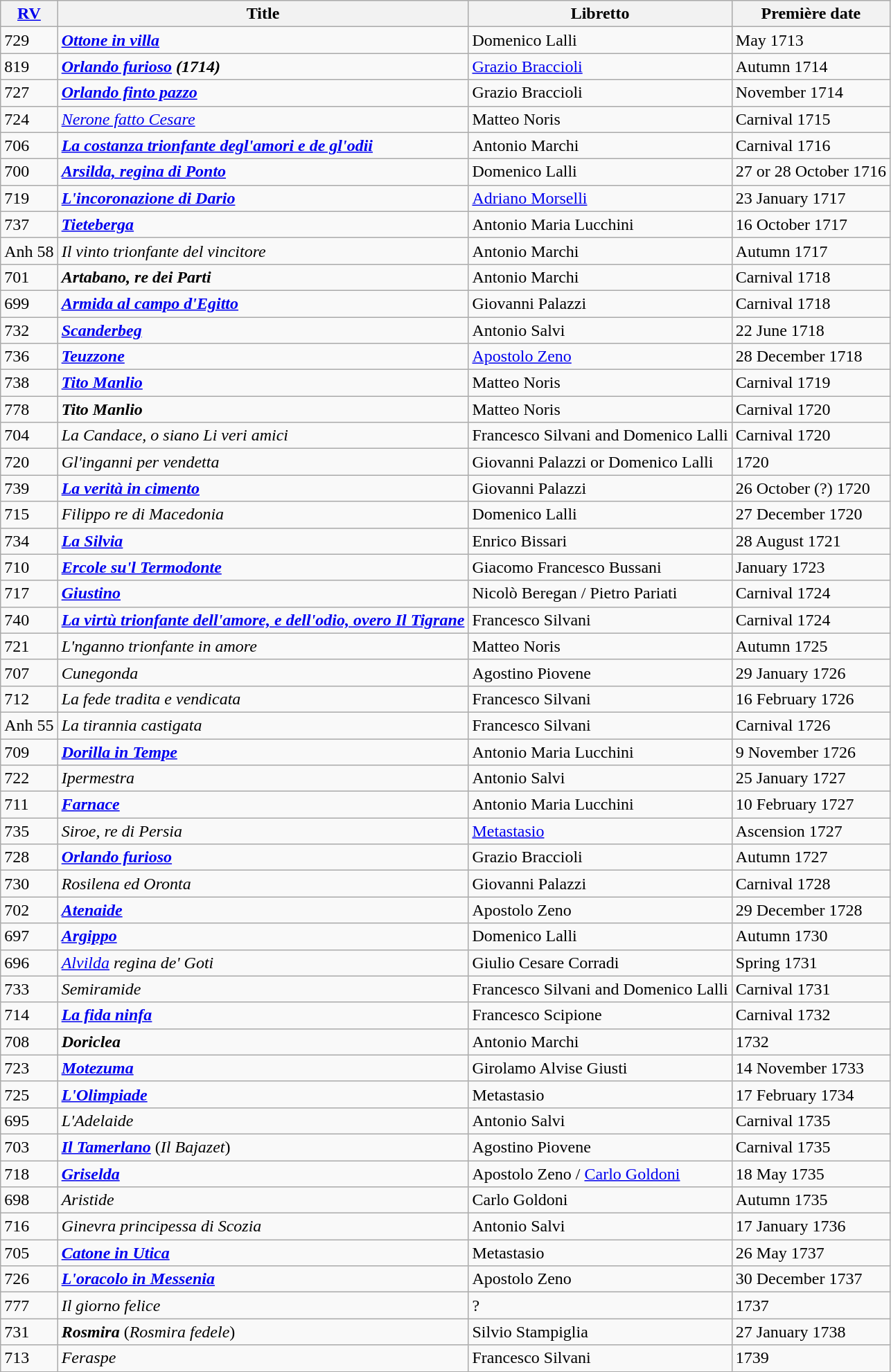<table class="wikitable sortable">
<tr>
<th><a href='#'>RV</a></th>
<th>Title</th>
<th>Libretto</th>
<th>Première date</th>
</tr>
<tr>
<td>729</td>
<td><strong><em><a href='#'>Ottone in villa</a></em></strong></td>
<td>Domenico Lalli</td>
<td>May 1713</td>
</tr>
<tr>
<td>819</td>
<td><strong><em><a href='#'>Orlando furioso</a> (1714)</em></strong></td>
<td><a href='#'>Grazio Braccioli</a></td>
<td>Autumn 1714</td>
</tr>
<tr>
<td>727</td>
<td><strong><em><a href='#'>Orlando finto pazzo</a></em></strong></td>
<td>Grazio Braccioli</td>
<td>November 1714</td>
</tr>
<tr>
<td>724</td>
<td><em><a href='#'>Nerone fatto Cesare</a></em></td>
<td>Matteo Noris</td>
<td>Carnival 1715</td>
</tr>
<tr>
<td>706</td>
<td><strong><em><a href='#'>La costanza trionfante degl'amori e de gl'odii</a></em></strong></td>
<td>Antonio Marchi</td>
<td>Carnival 1716</td>
</tr>
<tr>
<td>700</td>
<td><strong><em><a href='#'>Arsilda, regina di Ponto</a></em></strong></td>
<td>Domenico Lalli</td>
<td>27 or 28 October 1716</td>
</tr>
<tr>
<td>719</td>
<td><strong><em><a href='#'>L'incoronazione di Dario</a></em></strong></td>
<td><a href='#'>Adriano Morselli</a></td>
<td>23 January 1717</td>
</tr>
<tr>
<td>737</td>
<td><strong><em><a href='#'>Tieteberga</a></em></strong></td>
<td>Antonio Maria Lucchini</td>
<td>16 October 1717</td>
</tr>
<tr>
<td>Anh 58</td>
<td><em>Il vinto trionfante del vincitore</em></td>
<td>Antonio Marchi</td>
<td>Autumn 1717</td>
</tr>
<tr>
<td>701</td>
<td><strong><em>Artabano, re dei Parti</em></strong></td>
<td>Antonio Marchi</td>
<td>Carnival 1718</td>
</tr>
<tr>
<td>699</td>
<td><strong><em><a href='#'>Armida al campo d'Egitto</a></em></strong></td>
<td>Giovanni Palazzi</td>
<td>Carnival 1718</td>
</tr>
<tr>
<td>732</td>
<td><strong><em><a href='#'>Scanderbeg</a></em></strong></td>
<td>Antonio Salvi</td>
<td>22 June 1718</td>
</tr>
<tr>
<td>736</td>
<td><strong><em><a href='#'>Teuzzone</a></em></strong></td>
<td><a href='#'>Apostolo Zeno</a></td>
<td>28 December 1718</td>
</tr>
<tr>
<td>738</td>
<td><strong><em><a href='#'>Tito Manlio</a></em></strong></td>
<td>Matteo Noris</td>
<td>Carnival 1719</td>
</tr>
<tr>
<td>778</td>
<td><strong><em>Tito Manlio</em></strong></td>
<td>Matteo Noris</td>
<td>Carnival 1720</td>
</tr>
<tr>
<td>704</td>
<td><em>La Candace, o siano Li veri amici</em></td>
<td>Francesco Silvani and Domenico Lalli</td>
<td>Carnival 1720</td>
</tr>
<tr>
<td>720</td>
<td><em>Gl'inganni per vendetta</em></td>
<td>Giovanni Palazzi or Domenico Lalli</td>
<td>1720</td>
</tr>
<tr>
<td>739</td>
<td><strong><em><a href='#'>La verità in cimento</a></em></strong></td>
<td>Giovanni Palazzi</td>
<td>26 October (?) 1720</td>
</tr>
<tr>
<td>715</td>
<td><em>Filippo re di Macedonia</em></td>
<td>Domenico Lalli</td>
<td>27 December 1720</td>
</tr>
<tr>
<td>734</td>
<td><strong><em><a href='#'>La Silvia</a></em></strong></td>
<td>Enrico Bissari</td>
<td>28 August 1721</td>
</tr>
<tr>
<td>710</td>
<td><strong><em><a href='#'>Ercole su'l Termodonte</a></em></strong></td>
<td>Giacomo Francesco Bussani</td>
<td>January 1723</td>
</tr>
<tr>
<td>717</td>
<td><strong><em><a href='#'>Giustino</a></em></strong></td>
<td>Nicolò Beregan / Pietro Pariati</td>
<td>Carnival 1724</td>
</tr>
<tr>
<td>740</td>
<td><strong><em><a href='#'>La virtù trionfante dell'amore, e dell'odio, overo Il Tigrane</a></em></strong></td>
<td>Francesco Silvani</td>
<td>Carnival 1724</td>
</tr>
<tr>
<td>721</td>
<td><em>L'nganno trionfante in amore</em></td>
<td>Matteo Noris</td>
<td>Autumn 1725</td>
</tr>
<tr>
<td>707</td>
<td><em>Cunegonda</em></td>
<td>Agostino Piovene</td>
<td>29 January 1726</td>
</tr>
<tr>
<td>712</td>
<td><em>La fede tradita e vendicata</em></td>
<td>Francesco Silvani</td>
<td>16 February 1726</td>
</tr>
<tr>
<td>Anh 55</td>
<td><em>La tirannia castigata</em></td>
<td>Francesco Silvani</td>
<td>Carnival 1726</td>
</tr>
<tr>
<td>709</td>
<td><strong><em><a href='#'>Dorilla in Tempe</a></em></strong></td>
<td>Antonio Maria Lucchini</td>
<td>9 November 1726</td>
</tr>
<tr>
<td>722</td>
<td><em>Ipermestra</em></td>
<td>Antonio Salvi</td>
<td>25 January 1727</td>
</tr>
<tr>
<td>711</td>
<td><strong><em><a href='#'>Farnace</a></em></strong></td>
<td>Antonio Maria Lucchini</td>
<td>10 February 1727</td>
</tr>
<tr>
<td>735</td>
<td><em>Siroe, re di Persia</em></td>
<td><a href='#'>Metastasio</a></td>
<td>Ascension 1727</td>
</tr>
<tr>
<td>728</td>
<td><strong><em><a href='#'>Orlando furioso</a></em></strong></td>
<td>Grazio Braccioli</td>
<td>Autumn 1727</td>
</tr>
<tr>
<td>730</td>
<td><em>Rosilena ed Oronta</em></td>
<td>Giovanni Palazzi</td>
<td>Carnival 1728</td>
</tr>
<tr>
<td>702</td>
<td><strong><em><a href='#'>Atenaide</a></em></strong></td>
<td>Apostolo Zeno</td>
<td>29 December 1728</td>
</tr>
<tr>
<td>697</td>
<td><strong><em><a href='#'>Argippo</a></em></strong></td>
<td>Domenico Lalli</td>
<td>Autumn 1730</td>
</tr>
<tr>
<td>696</td>
<td><em><a href='#'>Alvilda</a> regina de' Goti</em></td>
<td>Giulio Cesare Corradi</td>
<td>Spring 1731</td>
</tr>
<tr>
<td>733</td>
<td><em>Semiramide</em></td>
<td>Francesco Silvani and Domenico Lalli</td>
<td>Carnival 1731</td>
</tr>
<tr>
<td>714</td>
<td><strong><em><a href='#'>La fida ninfa</a></em></strong></td>
<td>Francesco Scipione</td>
<td>Carnival 1732</td>
</tr>
<tr>
<td>708</td>
<td><strong><em>Doriclea</em></strong></td>
<td>Antonio Marchi</td>
<td>1732</td>
</tr>
<tr>
<td>723</td>
<td><strong><em><a href='#'>Motezuma</a></em></strong></td>
<td>Girolamo Alvise Giusti</td>
<td>14 November 1733</td>
</tr>
<tr>
<td>725</td>
<td><strong><em><a href='#'>L'Olimpiade</a></em></strong></td>
<td>Metastasio</td>
<td>17 February 1734</td>
</tr>
<tr>
<td>695</td>
<td><em>L'Adelaide</em></td>
<td>Antonio Salvi</td>
<td>Carnival 1735</td>
</tr>
<tr>
<td>703</td>
<td><strong><em><a href='#'>Il Tamerlano</a></em></strong> (<em>Il Bajazet</em>)</td>
<td>Agostino Piovene</td>
<td>Carnival 1735</td>
</tr>
<tr>
<td>718</td>
<td><strong><em><a href='#'>Griselda</a></em></strong></td>
<td>Apostolo Zeno / <a href='#'>Carlo Goldoni</a></td>
<td>18 May 1735</td>
</tr>
<tr>
<td>698</td>
<td><em>Aristide</em></td>
<td>Carlo Goldoni</td>
<td>Autumn 1735</td>
</tr>
<tr>
<td>716</td>
<td><em>Ginevra principessa di Scozia</em></td>
<td>Antonio Salvi</td>
<td>17 January 1736</td>
</tr>
<tr>
<td>705</td>
<td><strong><em><a href='#'>Catone in Utica</a></em></strong></td>
<td>Metastasio</td>
<td>26 May 1737</td>
</tr>
<tr>
<td>726</td>
<td><strong><em><a href='#'>L'oracolo in Messenia</a></em></strong></td>
<td>Apostolo Zeno</td>
<td>30 December 1737</td>
</tr>
<tr>
<td>777</td>
<td><em>Il giorno felice</em></td>
<td>?</td>
<td>1737</td>
</tr>
<tr>
<td>731</td>
<td><strong><em>Rosmira</em></strong> (<em>Rosmira fedele</em>)</td>
<td>Silvio Stampiglia</td>
<td>27 January 1738</td>
</tr>
<tr>
<td>713</td>
<td><em>Feraspe</em></td>
<td>Francesco Silvani</td>
<td>1739</td>
</tr>
</table>
